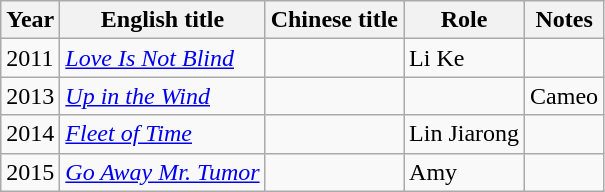<table class="wikitable">
<tr>
<th>Year</th>
<th>English title</th>
<th>Chinese title</th>
<th>Role</th>
<th>Notes</th>
</tr>
<tr>
<td>2011</td>
<td><em><a href='#'>Love Is Not Blind</a></em></td>
<td></td>
<td>Li Ke</td>
<td></td>
</tr>
<tr>
<td>2013</td>
<td><em><a href='#'>Up in the Wind</a></em></td>
<td></td>
<td></td>
<td>Cameo</td>
</tr>
<tr>
<td>2014</td>
<td><em><a href='#'>Fleet of Time</a></em></td>
<td></td>
<td>Lin Jiarong</td>
<td></td>
</tr>
<tr>
<td>2015</td>
<td><em><a href='#'>Go Away Mr. Tumor</a></em></td>
<td></td>
<td>Amy</td>
<td></td>
</tr>
</table>
